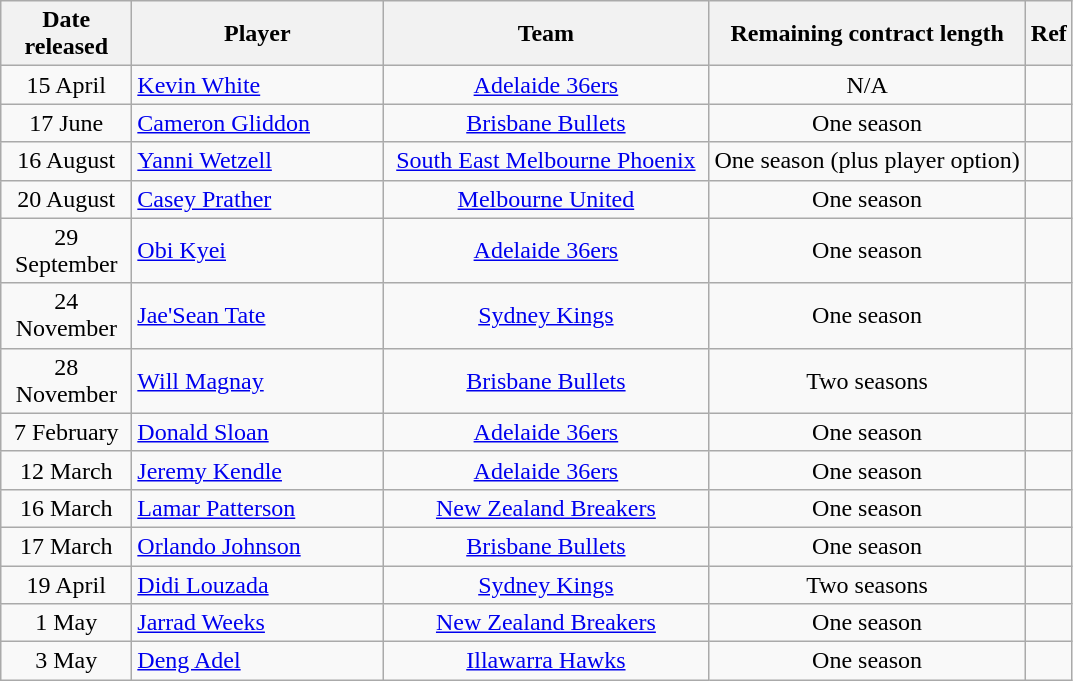<table class="wikitable sortable" style="text-align:center">
<tr>
<th style="width:80px">Date released</th>
<th style="width:160px">Player</th>
<th style="width:210px">Team</th>
<th>Remaining contract length</th>
<th class="unsortable">Ref</th>
</tr>
<tr>
<td>15 April</td>
<td align="left"><a href='#'>Kevin White</a></td>
<td><a href='#'>Adelaide 36ers</a></td>
<td>N/A</td>
<td></td>
</tr>
<tr>
<td>17 June</td>
<td align="left"><a href='#'>Cameron Gliddon</a></td>
<td><a href='#'>Brisbane Bullets</a></td>
<td>One season</td>
<td></td>
</tr>
<tr>
<td>16 August</td>
<td align="left"><a href='#'>Yanni Wetzell</a></td>
<td><a href='#'>South East Melbourne Phoenix</a></td>
<td>One season (plus player option)</td>
<td></td>
</tr>
<tr>
<td>20 August</td>
<td align="left"><a href='#'>Casey Prather</a></td>
<td><a href='#'>Melbourne United</a></td>
<td>One season</td>
<td></td>
</tr>
<tr>
<td>29 September</td>
<td align="left"><a href='#'>Obi Kyei</a></td>
<td><a href='#'>Adelaide 36ers</a></td>
<td>One season</td>
<td></td>
</tr>
<tr>
<td>24 November</td>
<td align="left"><a href='#'>Jae'Sean Tate</a></td>
<td><a href='#'>Sydney Kings</a></td>
<td>One season</td>
<td></td>
</tr>
<tr>
<td>28 November</td>
<td align="left"><a href='#'>Will Magnay</a></td>
<td><a href='#'>Brisbane Bullets</a></td>
<td>Two seasons</td>
<td></td>
</tr>
<tr>
<td>7 February</td>
<td align="left"><a href='#'>Donald Sloan</a></td>
<td><a href='#'>Adelaide 36ers</a></td>
<td>One season</td>
<td></td>
</tr>
<tr>
<td>12 March</td>
<td align="left"><a href='#'>Jeremy Kendle</a></td>
<td><a href='#'>Adelaide 36ers</a></td>
<td>One season</td>
<td></td>
</tr>
<tr>
<td>16 March</td>
<td align="left"><a href='#'>Lamar Patterson</a></td>
<td><a href='#'>New Zealand Breakers</a></td>
<td>One season</td>
<td></td>
</tr>
<tr>
<td>17 March</td>
<td align="left"><a href='#'>Orlando Johnson</a></td>
<td><a href='#'>Brisbane Bullets</a></td>
<td>One season</td>
<td></td>
</tr>
<tr>
<td>19 April</td>
<td align="left"><a href='#'>Didi Louzada</a></td>
<td><a href='#'>Sydney Kings</a></td>
<td>Two seasons</td>
<td></td>
</tr>
<tr>
<td>1 May</td>
<td align="left"><a href='#'>Jarrad Weeks</a></td>
<td><a href='#'>New Zealand Breakers</a></td>
<td>One season</td>
<td></td>
</tr>
<tr>
<td>3 May</td>
<td align="left"><a href='#'>Deng Adel</a></td>
<td><a href='#'>Illawarra Hawks</a></td>
<td>One season</td>
<td></td>
</tr>
</table>
